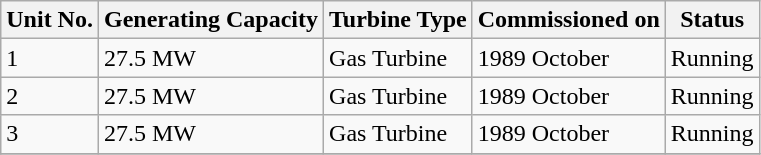<table class="wikitable">
<tr>
<th>Unit No.</th>
<th>Generating Capacity</th>
<th>Turbine Type</th>
<th>Commissioned on</th>
<th>Status</th>
</tr>
<tr>
<td>1</td>
<td>27.5 MW</td>
<td>Gas Turbine</td>
<td>1989 October</td>
<td>Running</td>
</tr>
<tr>
<td>2</td>
<td>27.5 MW</td>
<td>Gas Turbine</td>
<td>1989 October</td>
<td>Running</td>
</tr>
<tr>
<td>3</td>
<td>27.5 MW</td>
<td>Gas Turbine</td>
<td>1989 October</td>
<td>Running</td>
</tr>
<tr>
</tr>
</table>
